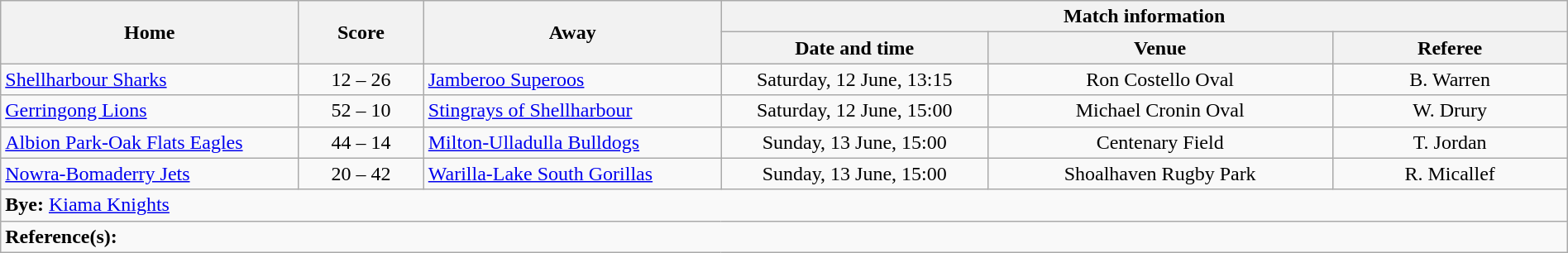<table class="wikitable" width="100% text-align:center;">
<tr>
<th rowspan="2" width="19%">Home</th>
<th rowspan="2" width="8%">Score</th>
<th rowspan="2" width="19%">Away</th>
<th colspan="3">Match information</th>
</tr>
<tr bgcolor="#CCCCCC">
<th width="17%">Date and time</th>
<th width="22%">Venue</th>
<th>Referee</th>
</tr>
<tr>
<td> <a href='#'>Shellharbour Sharks</a></td>
<td style="text-align:center;">12 – 26</td>
<td> <a href='#'>Jamberoo Superoos</a></td>
<td style="text-align:center;">Saturday, 12 June, 13:15</td>
<td style="text-align:center;">Ron Costello Oval</td>
<td style="text-align:center;">B. Warren</td>
</tr>
<tr>
<td> <a href='#'>Gerringong Lions</a></td>
<td style="text-align:center;">52 – 10</td>
<td> <a href='#'>Stingrays of Shellharbour</a></td>
<td style="text-align:center;">Saturday, 12 June, 15:00</td>
<td style="text-align:center;">Michael Cronin Oval</td>
<td style="text-align:center;">W. Drury</td>
</tr>
<tr>
<td> <a href='#'>Albion Park-Oak Flats Eagles</a></td>
<td style="text-align:center;">44 – 14</td>
<td> <a href='#'>Milton-Ulladulla Bulldogs</a></td>
<td style="text-align:center;">Sunday, 13 June, 15:00</td>
<td style="text-align:center;">Centenary Field</td>
<td style="text-align:center;">T. Jordan</td>
</tr>
<tr>
<td> <a href='#'>Nowra-Bomaderry Jets</a></td>
<td style="text-align:center;">20 – 42</td>
<td> <a href='#'>Warilla-Lake South Gorillas</a></td>
<td style="text-align:center;">Sunday, 13 June, 15:00</td>
<td style="text-align:center;">Shoalhaven Rugby Park</td>
<td style="text-align:center;">R. Micallef</td>
</tr>
<tr>
<td colspan="6" align="centre"><strong>Bye:</strong>  <a href='#'>Kiama Knights</a></td>
</tr>
<tr>
<td colspan="6"><strong>Reference(s):</strong> </td>
</tr>
</table>
